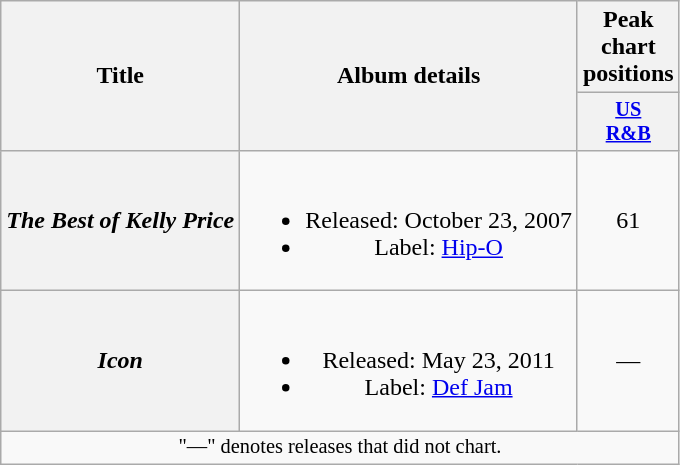<table class="wikitable plainrowheaders" style="text-align:center;">
<tr>
<th scope="col" rowspan="2">Title</th>
<th scope="col" rowspan="2">Album details</th>
<th scope="col" colspan="1">Peak chart positions</th>
</tr>
<tr>
<th style="width:3em;font-size:85%"><a href='#'>US<br> R&B</a><br></th>
</tr>
<tr>
<th scope="row"><em>The Best of Kelly Price</em></th>
<td><br><ul><li>Released: October 23, 2007</li><li>Label: <a href='#'>Hip-O</a></li></ul></td>
<td align="center">61</td>
</tr>
<tr>
<th scope="row"><em>Icon</em></th>
<td><br><ul><li>Released: May 23, 2011</li><li>Label: <a href='#'>Def Jam</a></li></ul></td>
<td align="center">—</td>
</tr>
<tr>
<td align="center" colspan="5" style="font-size: 85%">"—" denotes releases that did not chart.</td>
</tr>
</table>
